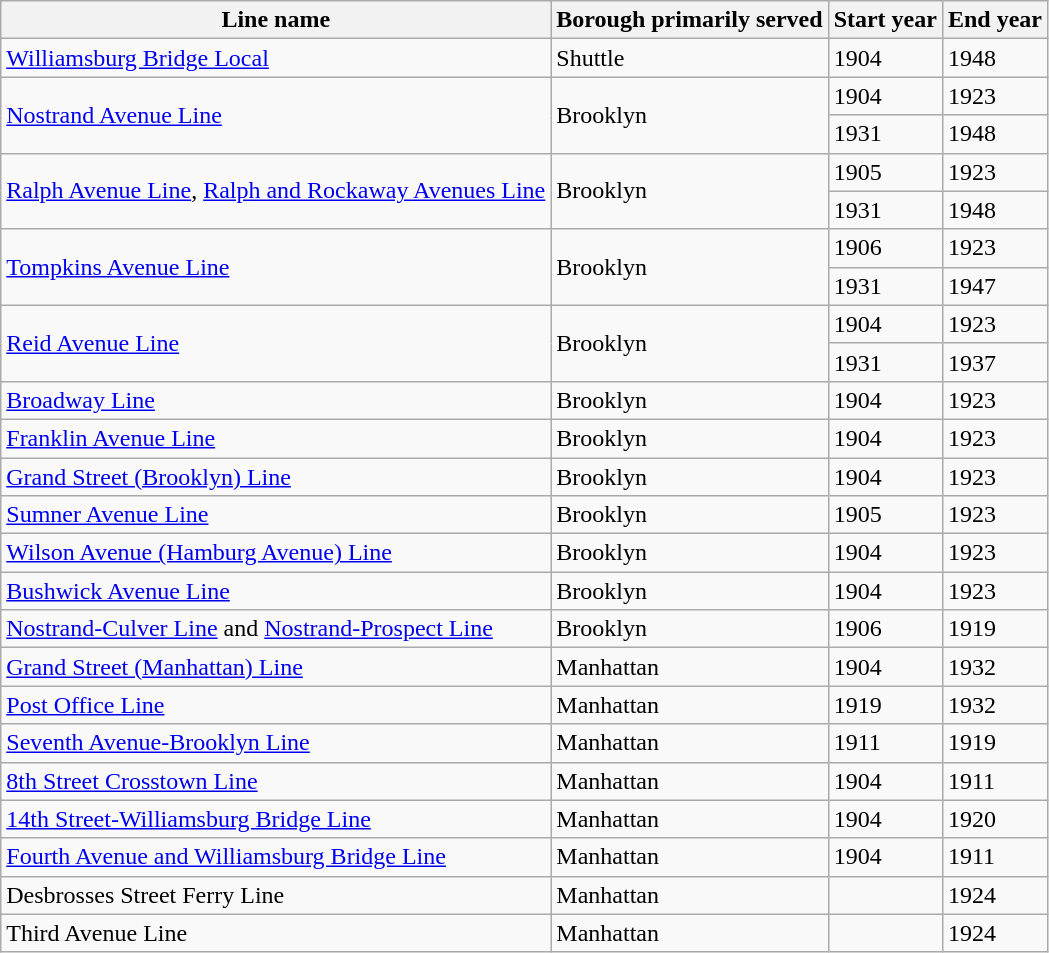<table class="wikitable">
<tr>
<th>Line name</th>
<th>Borough primarily served</th>
<th>Start year</th>
<th>End year</th>
</tr>
<tr>
<td><a href='#'>Williamsburg Bridge Local</a></td>
<td>Shuttle</td>
<td>1904</td>
<td>1948</td>
</tr>
<tr>
<td rowspan=2><a href='#'>Nostrand Avenue Line</a></td>
<td rowspan=2>Brooklyn</td>
<td>1904</td>
<td>1923</td>
</tr>
<tr>
<td>1931</td>
<td>1948</td>
</tr>
<tr>
<td rowspan=2><a href='#'>Ralph Avenue Line</a>, <a href='#'>Ralph and Rockaway Avenues Line</a></td>
<td rowspan=2>Brooklyn</td>
<td>1905</td>
<td>1923</td>
</tr>
<tr>
<td>1931</td>
<td>1948</td>
</tr>
<tr>
<td rowspan=2><a href='#'>Tompkins Avenue Line</a></td>
<td rowspan=2>Brooklyn</td>
<td>1906</td>
<td>1923</td>
</tr>
<tr>
<td>1931</td>
<td>1947</td>
</tr>
<tr>
<td rowspan=2><a href='#'>Reid Avenue Line</a></td>
<td rowspan=2>Brooklyn</td>
<td>1904</td>
<td>1923</td>
</tr>
<tr>
<td>1931</td>
<td>1937</td>
</tr>
<tr>
<td><a href='#'>Broadway Line</a></td>
<td>Brooklyn</td>
<td>1904</td>
<td>1923</td>
</tr>
<tr>
<td><a href='#'>Franklin Avenue Line</a></td>
<td>Brooklyn</td>
<td>1904</td>
<td>1923</td>
</tr>
<tr>
<td><a href='#'>Grand Street (Brooklyn) Line</a></td>
<td>Brooklyn</td>
<td>1904</td>
<td>1923</td>
</tr>
<tr>
<td><a href='#'>Sumner Avenue Line</a></td>
<td>Brooklyn</td>
<td>1905</td>
<td>1923</td>
</tr>
<tr>
<td><a href='#'>Wilson Avenue (Hamburg Avenue) Line</a></td>
<td>Brooklyn</td>
<td>1904</td>
<td>1923</td>
</tr>
<tr>
<td><a href='#'>Bushwick Avenue Line</a></td>
<td>Brooklyn</td>
<td>1904</td>
<td>1923</td>
</tr>
<tr>
<td><a href='#'>Nostrand-Culver Line</a> and <a href='#'>Nostrand-Prospect Line</a></td>
<td>Brooklyn</td>
<td>1906</td>
<td>1919</td>
</tr>
<tr>
<td><a href='#'>Grand Street (Manhattan) Line</a></td>
<td>Manhattan</td>
<td>1904</td>
<td>1932</td>
</tr>
<tr>
<td><a href='#'>Post Office Line</a></td>
<td>Manhattan</td>
<td>1919</td>
<td>1932</td>
</tr>
<tr>
<td><a href='#'>Seventh Avenue-Brooklyn Line</a></td>
<td>Manhattan</td>
<td>1911</td>
<td>1919</td>
</tr>
<tr>
<td><a href='#'>8th Street Crosstown Line</a></td>
<td>Manhattan</td>
<td>1904</td>
<td>1911</td>
</tr>
<tr>
<td><a href='#'>14th Street-Williamsburg Bridge Line</a></td>
<td>Manhattan</td>
<td>1904</td>
<td>1920</td>
</tr>
<tr>
<td><a href='#'>Fourth Avenue and Williamsburg Bridge Line</a></td>
<td>Manhattan</td>
<td>1904</td>
<td>1911</td>
</tr>
<tr>
<td>Desbrosses Street Ferry Line</td>
<td>Manhattan</td>
<td></td>
<td>1924</td>
</tr>
<tr>
<td>Third Avenue Line</td>
<td>Manhattan</td>
<td></td>
<td>1924</td>
</tr>
</table>
